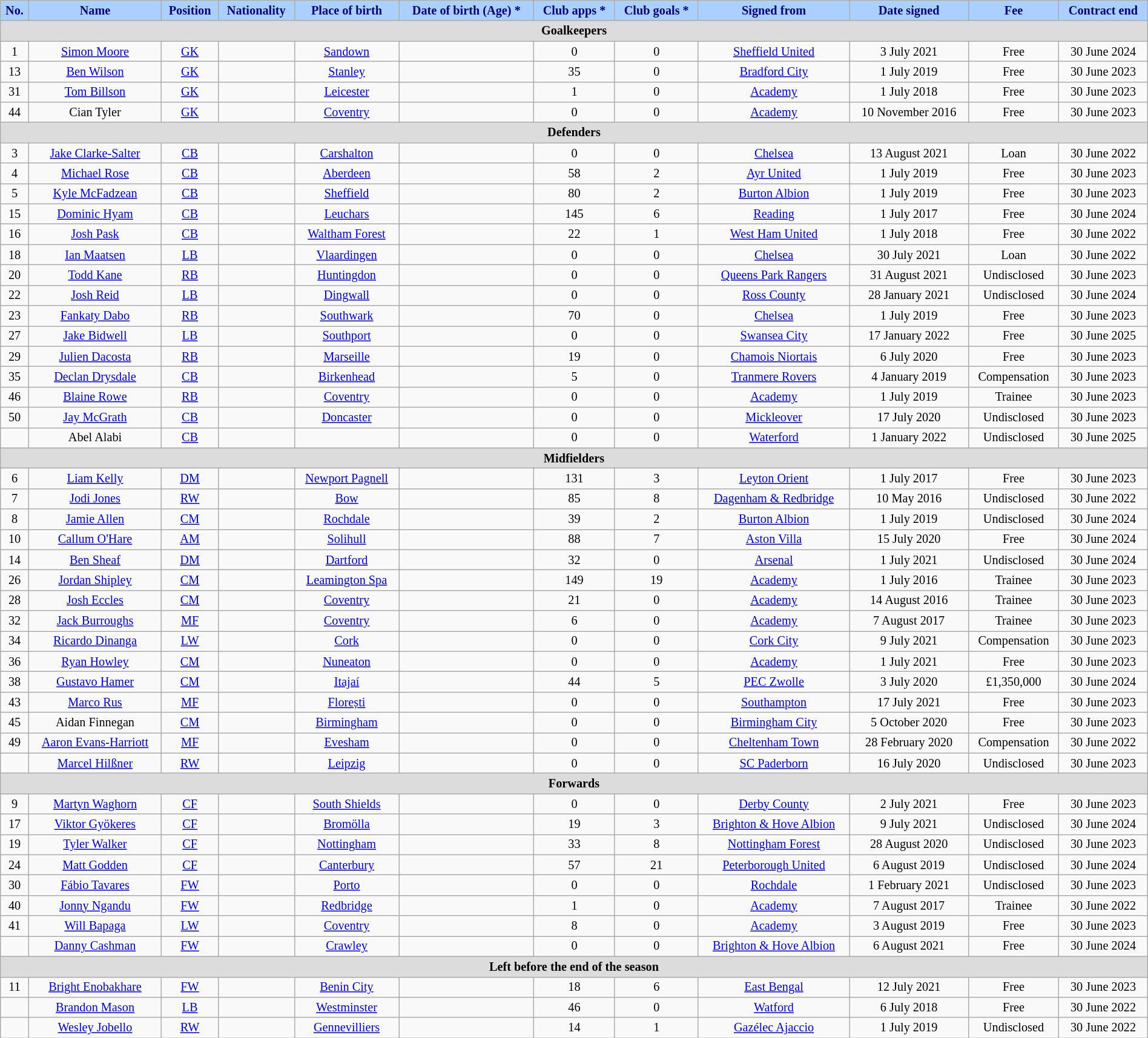<table class="wikitable" style="text-align:center; font-size:84.5%; width:100%;">
<tr>
<th style="background:#AAD0FF; color:#000080; text-align:center;">No.</th>
<th style="background:#AAD0FF; color:#000080; text-align:center;">Name</th>
<th style="background:#AAD0FF; color:#000080; text-align:center;">Position</th>
<th style="background:#AAD0FF; color:#000080; text-align:center;">Nationality</th>
<th style="background:#AAD0FF; color:#000080; text-align:center;">Place of birth</th>
<th style="background:#AAD0FF; color:#000080; text-align:center;">Date of birth (Age) *</th>
<th style="background:#AAD0FF; color:#000080; text-align:center;">Club apps *</th>
<th style="background:#AAD0FF; color:#000080; text-align:center;">Club goals *</th>
<th style="background:#AAD0FF; color:#000080; text-align:center;">Signed from</th>
<th style="background:#AAD0FF; color:#000080; text-align:center;">Date signed</th>
<th style="background:#AAD0FF; color:#000080; text-align:center;">Fee</th>
<th style="background:#AAD0FF; color:#000080; text-align:center;">Contract end</th>
</tr>
<tr>
<th colspan="14" style="background:#dcdcdc; tepxt-align:center;">Goalkeepers</th>
</tr>
<tr>
<td>1</td>
<td><a href='#'>Simon Moore</a></td>
<td><a href='#'>GK</a></td>
<td></td>
<td><a href='#'>Sandown</a></td>
<td></td>
<td>0</td>
<td>0</td>
<td><a href='#'>Sheffield United</a></td>
<td>3 July 2021</td>
<td>Free</td>
<td>30 June 2024</td>
</tr>
<tr>
<td>13</td>
<td><a href='#'>Ben Wilson</a></td>
<td><a href='#'>GK</a></td>
<td></td>
<td><a href='#'>Stanley</a></td>
<td></td>
<td>35</td>
<td>0</td>
<td><a href='#'>Bradford City</a></td>
<td>1 July 2019</td>
<td>Free</td>
<td>30 June 2023</td>
</tr>
<tr>
<td>31</td>
<td><a href='#'>Tom Billson</a></td>
<td><a href='#'>GK</a></td>
<td></td>
<td><a href='#'>Leicester</a></td>
<td></td>
<td>1</td>
<td>0</td>
<td><a href='#'>Academy</a></td>
<td>1 July 2018</td>
<td>Free</td>
<td>30 June 2023</td>
</tr>
<tr>
<td>44</td>
<td>Cian Tyler</td>
<td><a href='#'>GK</a></td>
<td></td>
<td><a href='#'>Coventry</a></td>
<td></td>
<td>0</td>
<td>0</td>
<td><a href='#'>Academy</a></td>
<td>10 November 2016</td>
<td>Free</td>
<td>30 June 2023</td>
</tr>
<tr>
<th colspan="14" style="background:#dcdcdc; text-align:center;">Defenders</th>
</tr>
<tr>
<td>3</td>
<td><a href='#'>Jake Clarke-Salter</a></td>
<td><a href='#'>CB</a></td>
<td></td>
<td><a href='#'>Carshalton</a></td>
<td></td>
<td>0</td>
<td>0</td>
<td><a href='#'>Chelsea</a></td>
<td>13 August 2021</td>
<td>Loan</td>
<td>30 June 2022</td>
</tr>
<tr>
<td>4</td>
<td><a href='#'>Michael Rose</a></td>
<td><a href='#'>CB</a></td>
<td></td>
<td><a href='#'>Aberdeen</a></td>
<td></td>
<td>58</td>
<td>2</td>
<td><a href='#'>Ayr United</a></td>
<td>1 July 2019</td>
<td>Free</td>
<td>30 June 2023</td>
</tr>
<tr>
<td>5</td>
<td><a href='#'>Kyle McFadzean</a></td>
<td><a href='#'>CB</a></td>
<td></td>
<td><a href='#'>Sheffield</a></td>
<td></td>
<td>80</td>
<td>2</td>
<td><a href='#'>Burton Albion</a></td>
<td>1 July 2019</td>
<td>Free</td>
<td>30 June 2023</td>
</tr>
<tr>
<td>15</td>
<td><a href='#'>Dominic Hyam</a></td>
<td><a href='#'>CB</a></td>
<td></td>
<td><a href='#'>Leuchars</a></td>
<td></td>
<td>145</td>
<td>6</td>
<td><a href='#'>Reading</a></td>
<td>1 July 2017</td>
<td>Free</td>
<td>30 June 2024</td>
</tr>
<tr>
<td>16</td>
<td><a href='#'>Josh Pask</a></td>
<td><a href='#'>CB</a></td>
<td></td>
<td><a href='#'>Waltham Forest</a></td>
<td></td>
<td>22</td>
<td>1</td>
<td><a href='#'>West Ham United</a></td>
<td>1 July 2018</td>
<td>Free</td>
<td>30 June 2022</td>
</tr>
<tr>
<td>18</td>
<td><a href='#'>Ian Maatsen</a></td>
<td><a href='#'>LB</a></td>
<td></td>
<td><a href='#'>Vlaardingen</a></td>
<td></td>
<td>0</td>
<td>0</td>
<td><a href='#'>Chelsea</a></td>
<td>30 July 2021</td>
<td>Loan</td>
<td>30 June 2022</td>
</tr>
<tr>
<td>20</td>
<td><a href='#'>Todd Kane</a></td>
<td><a href='#'>RB</a></td>
<td></td>
<td><a href='#'>Huntingdon</a></td>
<td></td>
<td>0</td>
<td>0</td>
<td><a href='#'>Queens Park Rangers</a></td>
<td>31 August 2021</td>
<td>Undisclosed</td>
<td>30 June 2023</td>
</tr>
<tr>
<td>22</td>
<td><a href='#'>Josh Reid</a></td>
<td><a href='#'>LB</a></td>
<td></td>
<td><a href='#'>Dingwall</a></td>
<td></td>
<td>0</td>
<td>0</td>
<td><a href='#'>Ross County</a></td>
<td>28 January 2021</td>
<td>Undisclosed</td>
<td>30 June 2024</td>
</tr>
<tr>
<td>23</td>
<td><a href='#'>Fankaty Dabo</a></td>
<td><a href='#'>RB</a></td>
<td></td>
<td><a href='#'>Southwark</a></td>
<td></td>
<td>70</td>
<td>0</td>
<td><a href='#'>Chelsea</a></td>
<td>1 July 2019</td>
<td>Free</td>
<td>30 June 2023</td>
</tr>
<tr>
<td>27</td>
<td><a href='#'>Jake Bidwell</a></td>
<td><a href='#'>LB</a></td>
<td></td>
<td><a href='#'>Southport</a></td>
<td></td>
<td>0</td>
<td>0</td>
<td><a href='#'>Swansea City</a></td>
<td>17 January 2022</td>
<td>Free</td>
<td>30 June 2025</td>
</tr>
<tr>
<td>29</td>
<td><a href='#'>Julien Dacosta</a></td>
<td><a href='#'>RB</a></td>
<td></td>
<td><a href='#'>Marseille</a></td>
<td></td>
<td>19</td>
<td>0</td>
<td><a href='#'>Chamois Niortais</a></td>
<td>6 July 2020</td>
<td>Free</td>
<td>30 June 2023</td>
</tr>
<tr>
<td>35</td>
<td><a href='#'>Declan Drysdale</a></td>
<td><a href='#'>CB</a></td>
<td></td>
<td><a href='#'>Birkenhead</a></td>
<td></td>
<td>5</td>
<td>0</td>
<td><a href='#'>Tranmere Rovers</a></td>
<td>4 January 2019</td>
<td>Compensation</td>
<td>30 June 2023</td>
</tr>
<tr>
<td>46</td>
<td><a href='#'>Blaine Rowe</a></td>
<td><a href='#'>RB</a></td>
<td></td>
<td><a href='#'>Coventry</a></td>
<td></td>
<td>0</td>
<td>0</td>
<td><a href='#'>Academy</a></td>
<td>1 July 2019</td>
<td>Trainee</td>
<td>30 June 2023</td>
</tr>
<tr>
<td>50</td>
<td><a href='#'>Jay McGrath</a></td>
<td><a href='#'>CB</a></td>
<td></td>
<td><a href='#'>Doncaster</a></td>
<td></td>
<td>0</td>
<td>0</td>
<td><a href='#'>Mickleover</a></td>
<td>17 July 2020</td>
<td>Undisclosed</td>
<td>30 June 2023</td>
</tr>
<tr>
<td></td>
<td>Abel Alabi</td>
<td><a href='#'>CB</a></td>
<td></td>
<td></td>
<td></td>
<td>0</td>
<td>0</td>
<td><a href='#'>Waterford</a></td>
<td>1 January 2022</td>
<td>Undisclosed</td>
<td>30 June 2025</td>
</tr>
<tr>
<th colspan="14" style="background:#dcdcdc; text-align:center;">Midfielders</th>
</tr>
<tr>
<td>6</td>
<td><a href='#'>Liam Kelly</a></td>
<td><a href='#'>DM</a></td>
<td></td>
<td><a href='#'>Newport Pagnell</a></td>
<td></td>
<td>131</td>
<td>3</td>
<td><a href='#'>Leyton Orient</a></td>
<td>1 July 2017</td>
<td>Free</td>
<td>30 June 2023</td>
</tr>
<tr>
<td>7</td>
<td><a href='#'>Jodi Jones</a></td>
<td><a href='#'>RW</a></td>
<td></td>
<td><a href='#'>Bow</a></td>
<td></td>
<td>85</td>
<td>8</td>
<td><a href='#'>Dagenham & Redbridge</a></td>
<td>10 May 2016</td>
<td>Undisclosed</td>
<td>30 June 2022</td>
</tr>
<tr>
<td>8</td>
<td><a href='#'>Jamie Allen</a></td>
<td><a href='#'>CM</a></td>
<td></td>
<td><a href='#'>Rochdale</a></td>
<td></td>
<td>39</td>
<td>2</td>
<td><a href='#'>Burton Albion</a></td>
<td>1 July 2019</td>
<td>Undisclosed</td>
<td>30 June 2024</td>
</tr>
<tr>
<td>10</td>
<td><a href='#'>Callum O'Hare</a></td>
<td><a href='#'>AM</a></td>
<td></td>
<td><a href='#'>Solihull</a></td>
<td></td>
<td>88</td>
<td>7</td>
<td><a href='#'>Aston Villa</a></td>
<td>15 July 2020</td>
<td>Free</td>
<td>30 June 2024</td>
</tr>
<tr>
<td>14</td>
<td><a href='#'>Ben Sheaf</a></td>
<td><a href='#'>DM</a></td>
<td></td>
<td><a href='#'>Dartford</a></td>
<td></td>
<td>32</td>
<td>0</td>
<td><a href='#'>Arsenal</a></td>
<td>1 July 2021</td>
<td>Undisclosed</td>
<td>30 June 2024</td>
</tr>
<tr>
<td>26</td>
<td><a href='#'>Jordan Shipley</a></td>
<td><a href='#'>CM</a></td>
<td></td>
<td><a href='#'>Leamington Spa</a></td>
<td></td>
<td>149</td>
<td>19</td>
<td><a href='#'>Academy</a></td>
<td>1 July 2016</td>
<td>Trainee</td>
<td>30 June 2023</td>
</tr>
<tr>
<td>28</td>
<td><a href='#'>Josh Eccles</a></td>
<td><a href='#'>CM</a></td>
<td></td>
<td><a href='#'>Coventry</a></td>
<td></td>
<td>21</td>
<td>0</td>
<td><a href='#'>Academy</a></td>
<td>14 August 2016</td>
<td>Trainee</td>
<td>30 June 2023</td>
</tr>
<tr>
<td>32</td>
<td><a href='#'>Jack Burroughs</a></td>
<td><a href='#'>MF</a></td>
<td></td>
<td><a href='#'>Coventry</a></td>
<td></td>
<td>6</td>
<td>0</td>
<td><a href='#'>Academy</a></td>
<td>7 August 2017</td>
<td>Trainee</td>
<td>30 June 2023</td>
</tr>
<tr>
<td>34</td>
<td><a href='#'>Ricardo Dinanga</a></td>
<td><a href='#'>LW</a></td>
<td></td>
<td><a href='#'>Cork</a></td>
<td></td>
<td>0</td>
<td>0</td>
<td><a href='#'>Cork City</a></td>
<td>9 July 2021</td>
<td>Compensation</td>
<td>30 June 2023</td>
</tr>
<tr>
<td>36</td>
<td><a href='#'>Ryan Howley</a></td>
<td><a href='#'>CM</a></td>
<td></td>
<td><a href='#'>Nuneaton</a></td>
<td></td>
<td>0</td>
<td>0</td>
<td><a href='#'>Academy</a></td>
<td>1 July 2021</td>
<td>Free</td>
<td>30 June 2023</td>
</tr>
<tr>
<td>38</td>
<td><a href='#'>Gustavo Hamer</a></td>
<td><a href='#'>CM</a></td>
<td></td>
<td><a href='#'>Itajaí</a></td>
<td></td>
<td>44</td>
<td>5</td>
<td><a href='#'>PEC Zwolle</a></td>
<td>3 July 2020</td>
<td>£1,350,000</td>
<td>30 June 2024</td>
</tr>
<tr>
<td>43</td>
<td><a href='#'>Marco Rus</a></td>
<td><a href='#'>MF</a></td>
<td></td>
<td><a href='#'>Florești</a></td>
<td></td>
<td>0</td>
<td>0</td>
<td><a href='#'>Southampton</a></td>
<td>17 July 2021</td>
<td>Free</td>
<td>30 June 2023</td>
</tr>
<tr>
<td>45</td>
<td>Aidan Finnegan</td>
<td><a href='#'>CM</a></td>
<td></td>
<td><a href='#'>Birmingham</a></td>
<td></td>
<td>0</td>
<td>0</td>
<td><a href='#'>Birmingham City</a></td>
<td>5 October 2020</td>
<td>Free</td>
<td>30 June 2023</td>
</tr>
<tr>
<td>49</td>
<td><a href='#'>Aaron Evans-Harriott</a></td>
<td><a href='#'>MF</a></td>
<td></td>
<td><a href='#'>Evesham</a></td>
<td></td>
<td>0</td>
<td>0</td>
<td><a href='#'>Cheltenham Town</a></td>
<td>28 February 2020</td>
<td>Compensation</td>
<td>30 June 2022</td>
</tr>
<tr>
<td></td>
<td><a href='#'>Marcel Hilßner</a></td>
<td><a href='#'>RW</a></td>
<td></td>
<td><a href='#'>Leipzig</a></td>
<td></td>
<td>0</td>
<td>0</td>
<td><a href='#'>SC Paderborn</a></td>
<td>16 July 2020</td>
<td>Undisclosed</td>
<td>30 June 2023</td>
</tr>
<tr>
<th colspan="14" style="background:#dcdcdc; text-align:center;">Forwards</th>
</tr>
<tr>
<td>9</td>
<td><a href='#'>Martyn Waghorn</a></td>
<td><a href='#'>CF</a></td>
<td></td>
<td><a href='#'>South Shields</a></td>
<td></td>
<td>0</td>
<td>0</td>
<td><a href='#'>Derby County</a></td>
<td>2 July 2021</td>
<td>Free</td>
<td>30 June 2023</td>
</tr>
<tr>
<td>17</td>
<td><a href='#'>Viktor Gyökeres</a></td>
<td><a href='#'>CF</a></td>
<td></td>
<td><a href='#'>Bromölla</a></td>
<td></td>
<td>19</td>
<td>3</td>
<td><a href='#'>Brighton & Hove Albion</a></td>
<td>9 July 2021</td>
<td>Undisclosed</td>
<td>30 June 2024</td>
</tr>
<tr>
<td>19</td>
<td><a href='#'>Tyler Walker</a></td>
<td><a href='#'>CF</a></td>
<td></td>
<td><a href='#'>Nottingham</a></td>
<td></td>
<td>33</td>
<td>8</td>
<td><a href='#'>Nottingham Forest</a></td>
<td>28 August 2020</td>
<td>Undisclosed</td>
<td>30 June 2023</td>
</tr>
<tr>
<td>24</td>
<td><a href='#'>Matt Godden</a></td>
<td><a href='#'>CF</a></td>
<td></td>
<td><a href='#'>Canterbury</a></td>
<td></td>
<td>57</td>
<td>21</td>
<td><a href='#'>Peterborough United</a></td>
<td>6 August 2019</td>
<td>Undisclosed</td>
<td>30 June 2024</td>
</tr>
<tr>
<td>30</td>
<td><a href='#'>Fábio Tavares</a></td>
<td><a href='#'>FW</a></td>
<td></td>
<td><a href='#'>Porto</a></td>
<td></td>
<td>0</td>
<td>0</td>
<td><a href='#'>Rochdale</a></td>
<td>1 February 2021</td>
<td>Undisclosed</td>
<td>30 June 2023</td>
</tr>
<tr>
<td>40</td>
<td><a href='#'>Jonny Ngandu</a></td>
<td><a href='#'>FW</a></td>
<td></td>
<td><a href='#'>Redbridge</a></td>
<td></td>
<td>1</td>
<td>0</td>
<td><a href='#'>Academy</a></td>
<td>7 August 2017</td>
<td>Trainee</td>
<td>30 June 2022</td>
</tr>
<tr>
<td>41</td>
<td><a href='#'>Will Bapaga</a></td>
<td><a href='#'>LW</a></td>
<td></td>
<td><a href='#'>Coventry</a></td>
<td></td>
<td>8</td>
<td>0</td>
<td><a href='#'>Academy</a></td>
<td>3 August 2019</td>
<td>Free</td>
<td>30 June 2023</td>
</tr>
<tr>
<td></td>
<td><a href='#'>Danny Cashman</a></td>
<td><a href='#'>FW</a></td>
<td></td>
<td><a href='#'>Crawley</a></td>
<td></td>
<td>0</td>
<td>0</td>
<td><a href='#'>Brighton & Hove Albion</a></td>
<td>6 August 2021</td>
<td>Free</td>
<td>30 June 2024</td>
</tr>
<tr>
<th colspan="14" style="background:#dcdcdc; text-align:center;">Left before the end of the season</th>
</tr>
<tr>
<td>11</td>
<td><a href='#'>Bright Enobakhare</a></td>
<td><a href='#'>FW</a></td>
<td></td>
<td><a href='#'>Benin City</a></td>
<td></td>
<td>18</td>
<td>6</td>
<td><a href='#'>East Bengal</a></td>
<td>12 July 2021</td>
<td>Free</td>
<td>30 June 2023</td>
</tr>
<tr>
<td></td>
<td><a href='#'>Brandon Mason</a></td>
<td><a href='#'>LB</a></td>
<td></td>
<td><a href='#'>Westminster</a></td>
<td></td>
<td>46</td>
<td>0</td>
<td><a href='#'>Watford</a></td>
<td>6 July 2018</td>
<td>Free</td>
<td>30 June 2022</td>
</tr>
<tr>
<td></td>
<td><a href='#'>Wesley Jobello</a></td>
<td><a href='#'>RW</a></td>
<td></td>
<td><a href='#'>Gennevilliers</a></td>
<td></td>
<td>14</td>
<td>1</td>
<td><a href='#'>Gazélec Ajaccio</a></td>
<td>1 July 2019</td>
<td>Undisclosed</td>
<td>30 June 2022</td>
</tr>
</table>
